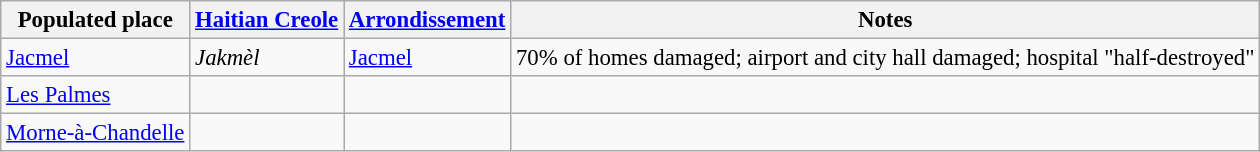<table class="wikitable sortable" style="font-size:95%;">
<tr>
<th>Populated place</th>
<th><a href='#'>Haitian Creole</a></th>
<th><a href='#'>Arrondissement</a></th>
<th class="unsortable">Notes</th>
</tr>
<tr>
<td><a href='#'>Jacmel</a></td>
<td><em>Jakmèl</em></td>
<td><a href='#'>Jacmel</a></td>
<td>70% of homes damaged; airport and city hall damaged; hospital "half-destroyed"</td>
</tr>
<tr>
<td><a href='#'>Les Palmes</a></td>
<td></td>
<td></td>
<td></td>
</tr>
<tr>
<td><a href='#'>Morne-à-Chandelle</a></td>
<td></td>
<td></td>
<td></td>
</tr>
</table>
